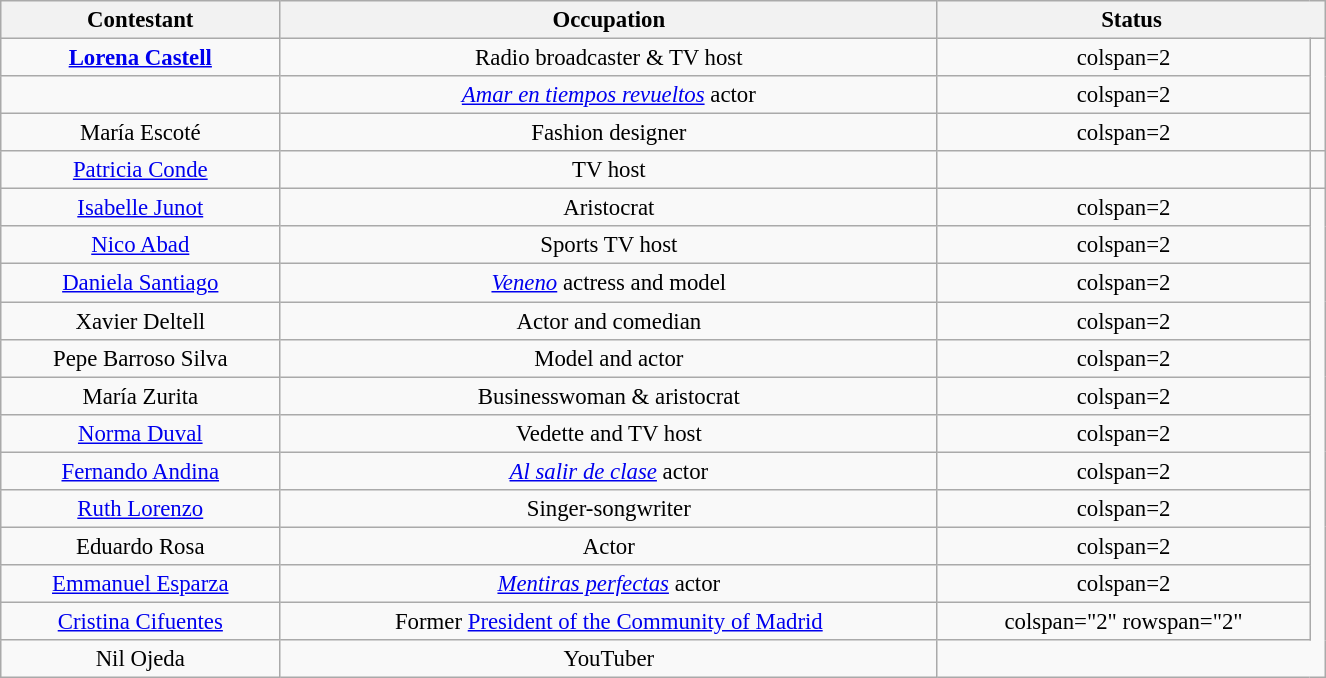<table class="wikitable" style="margin:auto; text-align:center; width:70%; font-size:95%">
<tr>
<th>Contestant</th>
<th>Occupation</th>
<th colspan=2>Status</th>
</tr>
<tr>
<td><strong><a href='#'>Lorena Castell</a></strong></td>
<td>Radio broadcaster & TV host</td>
<td>colspan=2 </td>
</tr>
<tr>
<td></td>
<td><em><a href='#'>Amar en tiempos revueltos</a></em> actor</td>
<td>colspan=2 </td>
</tr>
<tr>
<td>María Escoté</td>
<td>Fashion designer</td>
<td>colspan=2 </td>
</tr>
<tr>
<td><a href='#'>Patricia Conde</a></td>
<td>TV host</td>
<td></td>
<td></td>
</tr>
<tr>
<td><a href='#'>Isabelle Junot</a></td>
<td>Aristocrat</td>
<td>colspan=2 </td>
</tr>
<tr>
<td><a href='#'>Nico Abad</a></td>
<td>Sports TV host</td>
<td>colspan=2 </td>
</tr>
<tr>
<td><a href='#'>Daniela Santiago</a></td>
<td><em><a href='#'>Veneno</a></em> actress and model</td>
<td>colspan=2 </td>
</tr>
<tr>
<td>Xavier Deltell</td>
<td>Actor and comedian</td>
<td>colspan=2 </td>
</tr>
<tr>
<td>Pepe Barroso Silva</td>
<td>Model and actor</td>
<td>colspan=2 </td>
</tr>
<tr>
<td>María Zurita</td>
<td>Businesswoman & aristocrat</td>
<td>colspan=2 </td>
</tr>
<tr>
<td><a href='#'>Norma Duval</a></td>
<td>Vedette and TV host</td>
<td>colspan=2 </td>
</tr>
<tr>
<td><a href='#'>Fernando Andina</a></td>
<td><em><a href='#'>Al salir de clase</a></em> actor</td>
<td>colspan=2 </td>
</tr>
<tr>
<td><a href='#'>Ruth Lorenzo</a></td>
<td>Singer-songwriter</td>
<td>colspan=2 </td>
</tr>
<tr>
<td>Eduardo Rosa</td>
<td>Actor</td>
<td>colspan=2 </td>
</tr>
<tr>
<td><a href='#'>Emmanuel Esparza</a></td>
<td><em><a href='#'>Mentiras perfectas</a></em> actor</td>
<td>colspan=2 </td>
</tr>
<tr>
<td><a href='#'>Cristina Cifuentes</a></td>
<td>Former <a href='#'>President of the Community of Madrid</a></td>
<td>colspan="2" rowspan="2" </td>
</tr>
<tr>
<td>Nil Ojeda</td>
<td>YouTuber</td>
</tr>
</table>
